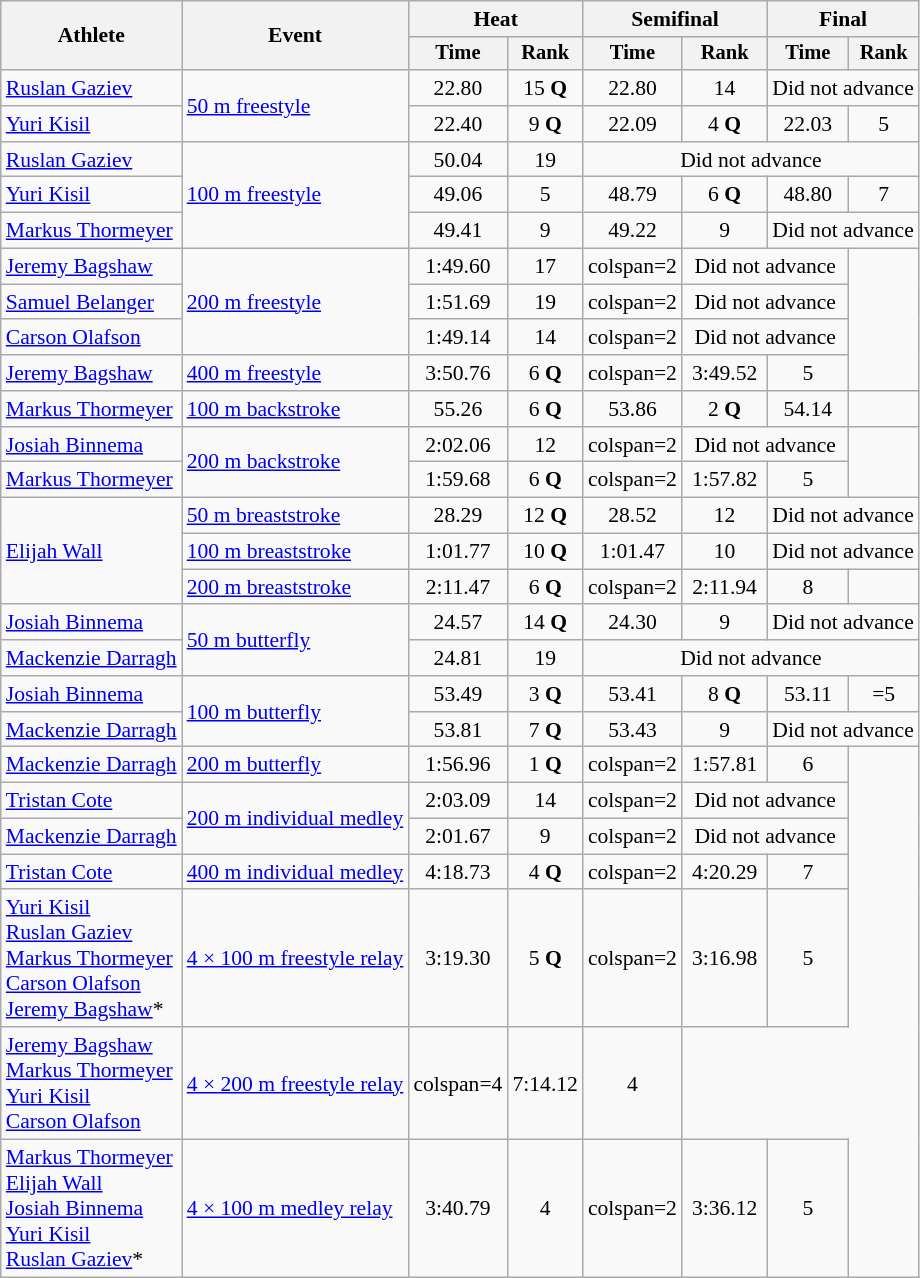<table class=wikitable style=font-size:90%>
<tr>
<th rowspan=2>Athlete</th>
<th rowspan=2>Event</th>
<th colspan=2>Heat</th>
<th colspan=2>Semifinal</th>
<th colspan=2>Final</th>
</tr>
<tr style=font-size:95%>
<th>Time</th>
<th>Rank</th>
<th>Time</th>
<th>Rank</th>
<th>Time</th>
<th>Rank</th>
</tr>
<tr align=center>
<td align=left><a href='#'>Ruslan Gaziev</a></td>
<td align=left rowspan=2><a href='#'>50 m freestyle</a></td>
<td>22.80</td>
<td>15 <strong>Q</strong></td>
<td>22.80</td>
<td>14</td>
<td colspan=2>Did not advance</td>
</tr>
<tr align=center>
<td align=left><a href='#'>Yuri Kisil</a></td>
<td>22.40</td>
<td>9 <strong>Q</strong></td>
<td>22.09</td>
<td>4 <strong>Q</strong></td>
<td>22.03</td>
<td>5</td>
</tr>
<tr align=center>
<td align=left><a href='#'>Ruslan Gaziev</a></td>
<td align=left rowspan=3><a href='#'>100 m freestyle</a></td>
<td>50.04</td>
<td>19</td>
<td colspan=4>Did not advance</td>
</tr>
<tr align=center>
<td align=left><a href='#'>Yuri Kisil</a></td>
<td>49.06</td>
<td>5</td>
<td>48.79</td>
<td>6 <strong>Q</strong></td>
<td>48.80</td>
<td>7</td>
</tr>
<tr align=center>
<td align=left><a href='#'>Markus Thormeyer</a></td>
<td>49.41</td>
<td>9</td>
<td>49.22</td>
<td>9</td>
<td colspan=2>Did not advance</td>
</tr>
<tr align=center>
<td align=left><a href='#'>Jeremy Bagshaw</a></td>
<td align=left rowspan=3><a href='#'>200 m freestyle</a></td>
<td>1:49.60</td>
<td>17</td>
<td>colspan=2 </td>
<td colspan=2>Did not advance</td>
</tr>
<tr align=center>
<td align=left><a href='#'>Samuel Belanger</a></td>
<td>1:51.69</td>
<td>19</td>
<td>colspan=2 </td>
<td colspan=2>Did not advance</td>
</tr>
<tr align=center>
<td align=left><a href='#'>Carson Olafson</a></td>
<td>1:49.14</td>
<td>14</td>
<td>colspan=2 </td>
<td colspan=2>Did not advance</td>
</tr>
<tr align=center>
<td align=left><a href='#'>Jeremy Bagshaw</a></td>
<td align=left><a href='#'>400 m freestyle</a></td>
<td>3:50.76</td>
<td>6 <strong>Q</strong></td>
<td>colspan=2 </td>
<td>3:49.52</td>
<td>5</td>
</tr>
<tr align=center>
<td align=left><a href='#'>Markus Thormeyer</a></td>
<td align=left><a href='#'>100 m backstroke</a></td>
<td>55.26</td>
<td>6 <strong>Q</strong></td>
<td>53.86</td>
<td>2 <strong>Q</strong></td>
<td>54.14</td>
<td></td>
</tr>
<tr align=center>
<td align=left><a href='#'>Josiah Binnema</a></td>
<td align=left rowspan=2><a href='#'>200 m backstroke</a></td>
<td>2:02.06</td>
<td>12</td>
<td>colspan=2 </td>
<td colspan=2>Did not advance</td>
</tr>
<tr align=center>
<td align=left><a href='#'>Markus Thormeyer</a></td>
<td>1:59.68</td>
<td>6 <strong>Q</strong></td>
<td>colspan=2 </td>
<td>1:57.82</td>
<td>5</td>
</tr>
<tr align=center>
<td align=left rowspan=3><a href='#'>Elijah Wall</a></td>
<td align=left><a href='#'>50 m breaststroke</a></td>
<td>28.29</td>
<td>12 <strong>Q</strong></td>
<td>28.52</td>
<td>12</td>
<td colspan=2>Did not advance</td>
</tr>
<tr align=center>
<td align=left><a href='#'>100 m breaststroke</a></td>
<td>1:01.77</td>
<td>10 <strong>Q</strong></td>
<td>1:01.47</td>
<td>10</td>
<td colspan=2>Did not advance</td>
</tr>
<tr align=center>
<td align=left><a href='#'>200 m breaststroke</a></td>
<td>2:11.47</td>
<td>6 <strong>Q</strong></td>
<td>colspan=2 </td>
<td>2:11.94</td>
<td>8</td>
</tr>
<tr align=center>
<td align=left><a href='#'>Josiah Binnema</a></td>
<td align=left rowspan=2><a href='#'>50 m butterfly</a></td>
<td>24.57</td>
<td>14 <strong>Q</strong></td>
<td>24.30</td>
<td>9</td>
<td colspan=2>Did not advance</td>
</tr>
<tr align=center>
<td align=left><a href='#'>Mackenzie Darragh</a></td>
<td>24.81</td>
<td>19</td>
<td colspan=4>Did not advance</td>
</tr>
<tr align=center>
<td align=left><a href='#'>Josiah Binnema</a></td>
<td align=left rowspan=2><a href='#'>100 m butterfly</a></td>
<td>53.49</td>
<td>3 <strong>Q</strong></td>
<td>53.41</td>
<td>8 <strong>Q</strong></td>
<td>53.11</td>
<td>=5</td>
</tr>
<tr align=center>
<td align=left><a href='#'>Mackenzie Darragh</a></td>
<td>53.81</td>
<td>7 <strong>Q</strong></td>
<td>53.43</td>
<td>9</td>
<td colspan=2>Did not advance</td>
</tr>
<tr align=center>
<td align=left><a href='#'>Mackenzie Darragh</a></td>
<td align=left><a href='#'>200 m butterfly</a></td>
<td>1:56.96</td>
<td>1 <strong>Q</strong></td>
<td>colspan=2 </td>
<td>1:57.81</td>
<td>6</td>
</tr>
<tr align=center>
<td align=left><a href='#'>Tristan Cote</a></td>
<td align=left rowspan=2><a href='#'>200 m individual medley</a></td>
<td>2:03.09</td>
<td>14</td>
<td>colspan=2 </td>
<td colspan=2>Did not advance</td>
</tr>
<tr align=center>
<td align=left><a href='#'>Mackenzie Darragh</a></td>
<td>2:01.67</td>
<td>9</td>
<td>colspan=2 </td>
<td colspan=2>Did not advance</td>
</tr>
<tr align=center>
<td align=left><a href='#'>Tristan Cote</a></td>
<td align=left><a href='#'>400 m individual medley</a></td>
<td>4:18.73</td>
<td>4 <strong>Q</strong></td>
<td>colspan=2 </td>
<td>4:20.29</td>
<td>7</td>
</tr>
<tr align=center>
<td align=left><a href='#'>Yuri Kisil</a><br><a href='#'>Ruslan Gaziev</a><br><a href='#'>Markus Thormeyer</a><br><a href='#'>Carson Olafson</a><br><a href='#'>Jeremy Bagshaw</a>*</td>
<td align=left><a href='#'>4 × 100 m freestyle relay</a></td>
<td>3:19.30</td>
<td>5 <strong>Q</strong></td>
<td>colspan=2 </td>
<td>3:16.98</td>
<td>5</td>
</tr>
<tr align=center>
<td align=left><a href='#'>Jeremy Bagshaw</a><br><a href='#'>Markus Thormeyer</a><br><a href='#'>Yuri Kisil</a><br><a href='#'>Carson Olafson</a></td>
<td align=left><a href='#'>4 × 200 m freestyle relay</a></td>
<td>colspan=4 </td>
<td>7:14.12</td>
<td>4</td>
</tr>
<tr align=center>
<td align=left><a href='#'>Markus Thormeyer</a><br><a href='#'>Elijah Wall</a><br><a href='#'>Josiah Binnema</a><br><a href='#'>Yuri Kisil</a><br><a href='#'>Ruslan Gaziev</a>*</td>
<td align=left><a href='#'>4 × 100 m medley relay</a></td>
<td>3:40.79</td>
<td>4</td>
<td>colspan=2 </td>
<td>3:36.12</td>
<td>5</td>
</tr>
</table>
